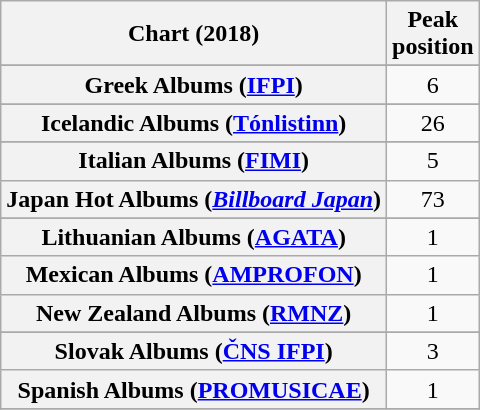<table class="wikitable sortable plainrowheaders" style="text-align:center">
<tr>
<th scope="col">Chart (2018)</th>
<th scope="col">Peak<br> position</th>
</tr>
<tr>
</tr>
<tr>
</tr>
<tr>
</tr>
<tr>
</tr>
<tr>
</tr>
<tr>
</tr>
<tr>
</tr>
<tr>
</tr>
<tr>
</tr>
<tr>
</tr>
<tr>
</tr>
<tr>
<th scope="row">Greek Albums (<a href='#'>IFPI</a>)</th>
<td>6</td>
</tr>
<tr>
</tr>
<tr>
<th scope="row">Icelandic Albums (<a href='#'>Tónlistinn</a>)</th>
<td>26</td>
</tr>
<tr>
</tr>
<tr>
<th scope="row">Italian Albums (<a href='#'>FIMI</a>)</th>
<td>5</td>
</tr>
<tr>
<th scope="row">Japan Hot Albums (<em><a href='#'>Billboard Japan</a></em>)</th>
<td>73</td>
</tr>
<tr>
</tr>
<tr>
<th scope="row">Lithuanian Albums (<a href='#'>AGATA</a>)</th>
<td>1</td>
</tr>
<tr>
<th scope="row">Mexican Albums (<a href='#'>AMPROFON</a>)</th>
<td>1</td>
</tr>
<tr>
<th scope="row">New Zealand Albums (<a href='#'>RMNZ</a>)</th>
<td>1</td>
</tr>
<tr>
</tr>
<tr>
</tr>
<tr>
</tr>
<tr>
</tr>
<tr>
<th scope="row">Slovak Albums (<a href='#'>ČNS IFPI</a>)</th>
<td>3</td>
</tr>
<tr>
<th scope="row">Spanish Albums (<a href='#'>PROMUSICAE</a>)</th>
<td>1</td>
</tr>
<tr>
</tr>
<tr>
</tr>
<tr>
</tr>
<tr>
</tr>
<tr>
</tr>
<tr>
</tr>
<tr>
</tr>
</table>
